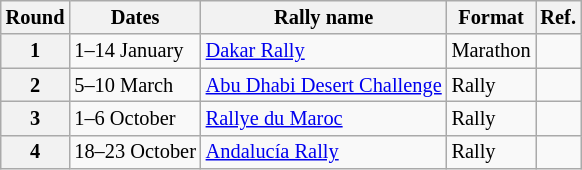<table class="wikitable" style="font-size: 85%">
<tr>
<th>Round</th>
<th>Dates</th>
<th>Rally name</th>
<th>Format</th>
<th>Ref.</th>
</tr>
<tr>
<th>1</th>
<td>1–14 January</td>
<td> <a href='#'>Dakar Rally</a></td>
<td>Marathon</td>
<td></td>
</tr>
<tr>
<th>2</th>
<td>5–10 March</td>
<td> <a href='#'>Abu Dhabi Desert Challenge</a></td>
<td>Rally</td>
<td></td>
</tr>
<tr>
<th>3</th>
<td>1–6 October</td>
<td> <a href='#'>Rallye du Maroc</a></td>
<td>Rally</td>
<td></td>
</tr>
<tr>
<th>4</th>
<td>18–23 October</td>
<td> <a href='#'>Andalucía Rally</a></td>
<td>Rally</td>
<td></td>
</tr>
</table>
